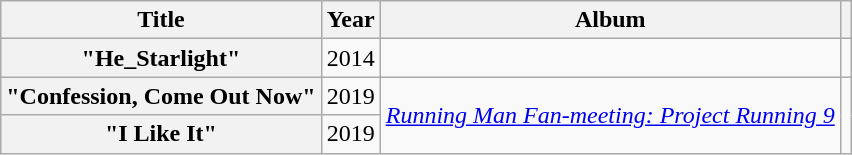<table class="wikitable plainrowheaders sortable">
<tr>
<th scope="col">Title</th>
<th scope="col">Year</th>
<th scope="col">Album</th>
<th scope="col" class="unsortable"></th>
</tr>
<tr>
<th scope="row">"He_Starlight"<br></th>
<td style="text-align:center">2014</td>
<td></td>
<td style="text-align:center"></td>
</tr>
<tr>
<th scope="row">"Confession, Come Out Now"<br></th>
<td style="text-align:center">2019 </td>
<td rowspan="2"><em><a href='#'>Running Man Fan-meeting: Project Running 9</a></em></td>
<td rowspan="2" style="text-align:center"></td>
</tr>
<tr>
<th scope="row">"I Like It"<br></th>
<td style="text-align:center">2019 </td>
</tr>
</table>
